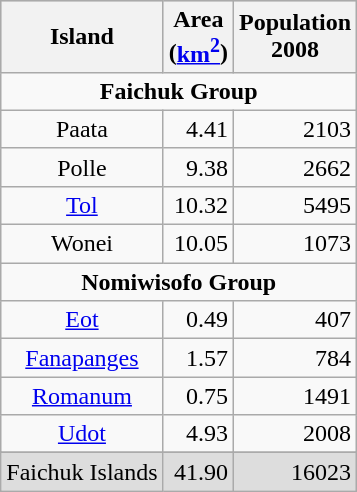<table class="wikitable sortable" style="text-align:center">
<tr style="background: #CCC;">
<th>Island</th>
<th align="right">Area<br>(<a href='#'>km<sup>2</sup></a>)</th>
<th>Population<br>2008</th>
</tr>
<tr>
<td colspan=3><strong>Faichuk Group</strong></td>
</tr>
<tr>
<td>Paata</td>
<td align="right">4.41</td>
<td align="right">2103</td>
</tr>
<tr>
<td>Polle</td>
<td align="right">9.38</td>
<td align="right">2662</td>
</tr>
<tr>
<td><a href='#'>Tol</a></td>
<td align="right">10.32</td>
<td align="right">5495</td>
</tr>
<tr>
<td>Wonei</td>
<td align="right">10.05</td>
<td align="right">1073</td>
</tr>
<tr>
<td colspan=3><strong>Nomiwisofo Group</strong></td>
</tr>
<tr>
<td><a href='#'>Eot</a></td>
<td align="right">0.49</td>
<td align="right">407</td>
</tr>
<tr>
<td><a href='#'>Fanapanges</a></td>
<td align="right">1.57</td>
<td align="right">784</td>
</tr>
<tr>
<td><a href='#'>Romanum</a></td>
<td align="right">0.75</td>
<td align="right">1491</td>
</tr>
<tr>
<td><a href='#'>Udot</a></td>
<td align="right">4.93</td>
<td align="right">2008</td>
</tr>
<tr>
</tr>
<tr style="background: #DDD;" | class="sortbottom">
<td>Faichuk Islands</td>
<td align="right">41.90</td>
<td align="right">16023</td>
</tr>
</table>
